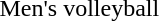<table>
<tr>
<td>Men's volleyball</td>
<td></td>
<td></td>
<td></td>
</tr>
</table>
